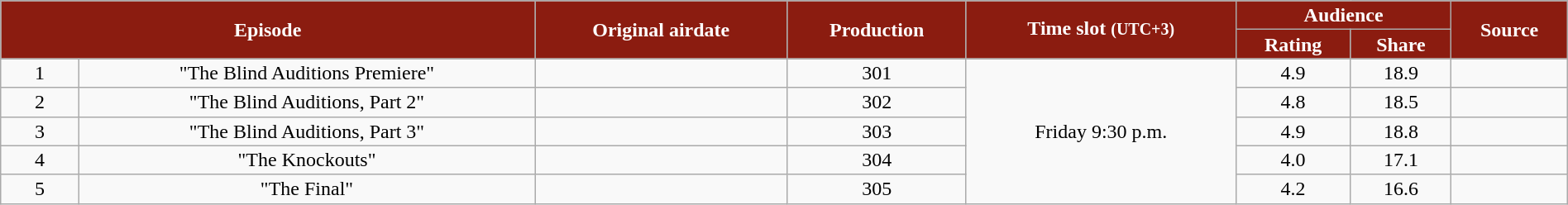<table class="wikitable" style="text-align:center; line-height:16px; width:100%;">
<tr>
<th style="background:#8b1c10; color:white;" colspan=2 rowspan=2>Episode</th>
<th style="background:#8b1c10; color:white;" rowspan=2>Original airdate</th>
<th style="background:#8b1c10; color:white;" rowspan=2>Production</th>
<th style="background:#8b1c10; color:white;" rowspan=2>Time slot <small>(UTC+3)</small></th>
<th style="background:#8b1c10; color:white;" colspan=2>Audience</th>
<th style="background:#8b1c10; color:white;" rowspan=2>Source</th>
</tr>
<tr>
<th style="background:#8b1c10; color:white;">Rating</th>
<th style="background:#8b1c10; color:white;">Share</th>
</tr>
<tr>
<td style="width:05%;">1</td>
<td>"The Blind Auditions Premiere"</td>
<td></td>
<td>301</td>
<td rowspan=5>Friday 9:30 p.m.</td>
<td>4.9</td>
<td>18.9</td>
<td></td>
</tr>
<tr>
<td style="width:05%;">2</td>
<td>"The Blind Auditions, Part 2"</td>
<td></td>
<td>302</td>
<td>4.8</td>
<td>18.5</td>
<td></td>
</tr>
<tr>
<td style="width:05%;">3</td>
<td>"The Blind Auditions, Part 3"</td>
<td></td>
<td>303</td>
<td>4.9</td>
<td>18.8</td>
<td></td>
</tr>
<tr>
<td style="width:05%;">4</td>
<td>"The Knockouts"</td>
<td></td>
<td>304</td>
<td>4.0</td>
<td>17.1</td>
<td></td>
</tr>
<tr>
<td style="width:05%;">5</td>
<td>"The Final"</td>
<td></td>
<td>305</td>
<td>4.2</td>
<td>16.6</td>
</tr>
</table>
